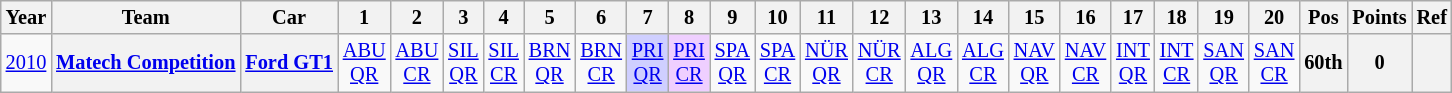<table class="wikitable" style="text-align:center; font-size:85%;">
<tr>
<th>Year</th>
<th>Team</th>
<th>Car</th>
<th>1</th>
<th>2</th>
<th>3</th>
<th>4</th>
<th>5</th>
<th>6</th>
<th>7</th>
<th>8</th>
<th>9</th>
<th>10</th>
<th>11</th>
<th>12</th>
<th>13</th>
<th>14</th>
<th>15</th>
<th>16</th>
<th>17</th>
<th>18</th>
<th>19</th>
<th>20</th>
<th>Pos</th>
<th>Points</th>
<th>Ref</th>
</tr>
<tr>
<td><a href='#'>2010</a></td>
<th nowrap><a href='#'>Matech Competition</a></th>
<th nowrap><a href='#'>Ford GT1</a></th>
<td><a href='#'>ABU<br>QR</a></td>
<td><a href='#'>ABU<br>CR</a></td>
<td><a href='#'>SIL<br>QR</a></td>
<td><a href='#'>SIL<br>CR</a></td>
<td><a href='#'>BRN<br>QR</a></td>
<td><a href='#'>BRN<br>CR</a></td>
<td style="background:#CFCFFF;"><a href='#'>PRI<br>QR</a><br></td>
<td style="background:#EFCFFF;"><a href='#'>PRI<br>CR</a><br></td>
<td><a href='#'>SPA<br>QR</a></td>
<td><a href='#'>SPA<br>CR</a></td>
<td><a href='#'>NÜR<br>QR</a></td>
<td><a href='#'>NÜR<br>CR</a></td>
<td><a href='#'>ALG<br>QR</a></td>
<td><a href='#'>ALG<br>CR</a></td>
<td><a href='#'>NAV<br>QR</a></td>
<td><a href='#'>NAV<br>CR</a></td>
<td><a href='#'>INT<br>QR</a></td>
<td><a href='#'>INT<br>CR</a></td>
<td><a href='#'>SAN<br>QR</a></td>
<td><a href='#'>SAN<br>CR</a></td>
<th>60th</th>
<th>0</th>
<th></th>
</tr>
</table>
